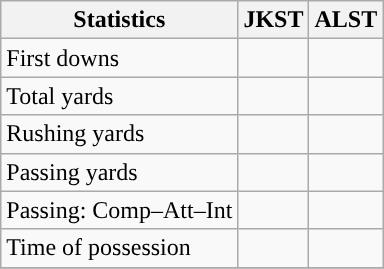<table class="wikitable" style="float: left;">
<tr>
<th>Statistics</th>
<th>JKST</th>
<th>ALST</th>
</tr>
<tr>
<td>First downs</td>
<td></td>
<td></td>
</tr>
<tr>
<td>Total yards</td>
<td></td>
<td></td>
</tr>
<tr>
<td>Rushing yards</td>
<td></td>
<td></td>
</tr>
<tr>
<td>Passing yards</td>
<td></td>
<td></td>
</tr>
<tr>
<td>Passing: Comp–Att–Int</td>
<td></td>
<td></td>
</tr>
<tr>
<td>Time of possession</td>
<td></td>
<td></td>
</tr>
<tr>
</tr>
</table>
